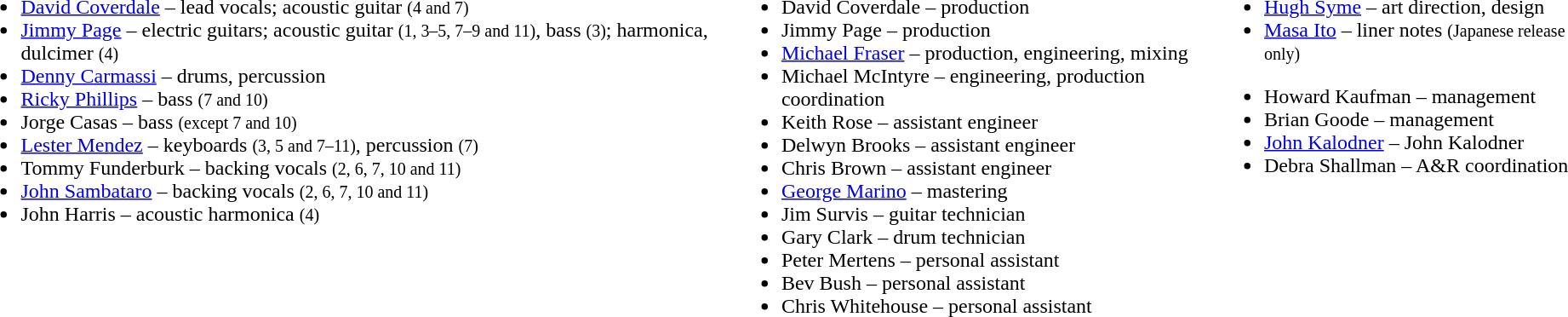<table>
<tr>
<td valign=top><br><ul><li><a href='#'>David Coverdale</a> – lead vocals; acoustic guitar <small>(4 and 7)</small></li><li><a href='#'>Jimmy Page</a> – electric guitars; acoustic guitar <small>(1, 3–5, 7–9 and 11)</small>, bass <small>(3)</small>; harmonica, dulcimer <small>(4)</small></li><li><a href='#'>Denny Carmassi</a> – drums, percussion</li><li><a href='#'>Ricky Phillips</a> – bass <small>(7 and 10)</small></li><li>Jorge Casas – bass <small>(except 7 and 10)</small></li><li><a href='#'>Lester Mendez</a> – keyboards <small>(3, 5 and 7–11)</small>, percussion <small>(7)</small></li><li>Tommy Funderburk – backing vocals <small>(2, 6, 7, 10 and 11)</small></li><li><a href='#'>John Sambataro</a> – backing vocals <small>(2, 6, 7, 10 and 11)</small></li><li>John Harris – acoustic harmonica <small>(4)</small></li></ul></td>
<td valign=top><br><ul><li>David Coverdale – production</li><li>Jimmy Page – production</li><li><a href='#'>Michael Fraser</a> – production, engineering, mixing</li><li>Michael McIntyre – engineering, production coordination</li><li>Keith Rose – assistant engineer</li><li>Delwyn Brooks – assistant engineer</li><li>Chris Brown – assistant engineer</li><li><a href='#'>George Marino</a> – mastering</li><li>Jim Survis – guitar technician</li><li>Gary Clark – drum technician</li><li>Peter Mertens – personal assistant</li><li>Bev Bush – personal assistant</li><li>Chris Whitehouse – personal assistant</li></ul></td>
<td valign=top><br><ul><li><a href='#'>Hugh Syme</a> – art direction, design</li><li><a href='#'>Masa Ito</a> – liner notes <small>(Japanese release only)</small></li></ul><ul><li>Howard Kaufman – management</li><li>Brian Goode – management</li><li><a href='#'>John Kalodner</a> – John Kalodner</li><li>Debra Shallman – A&R coordination</li></ul></td>
</tr>
</table>
